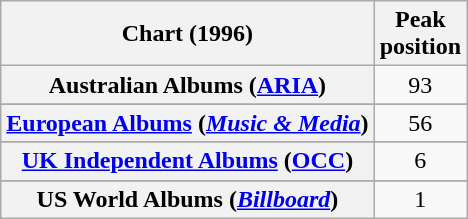<table class="wikitable sortable plainrowheaders" style="text-align:center">
<tr>
<th scope="col">Chart (1996)</th>
<th scope="col">Peak<br>position</th>
</tr>
<tr>
<th scope="row">Australian Albums (<a href='#'>ARIA</a>)</th>
<td>93</td>
</tr>
<tr>
</tr>
<tr>
</tr>
<tr>
</tr>
<tr>
<th scope="row"><a href='#'>European Albums</a> (<em><a href='#'>Music & Media</a></em>)</th>
<td>56</td>
</tr>
<tr>
</tr>
<tr>
</tr>
<tr>
</tr>
<tr>
</tr>
<tr>
<th scope="row"><a href='#'>UK Independent Albums</a> (<a href='#'>OCC</a>)</th>
<td>6</td>
</tr>
<tr>
</tr>
<tr>
<th scope="row">US World Albums (<em><a href='#'>Billboard</a></em>)</th>
<td>1</td>
</tr>
</table>
